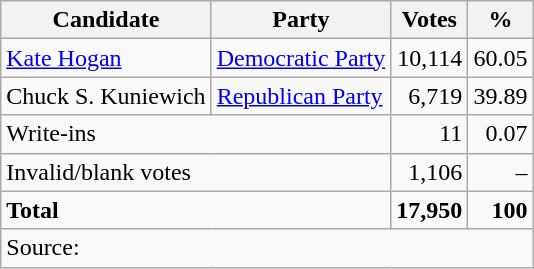<table class=wikitable style=text-align:right>
<tr>
<th>Candidate</th>
<th>Party</th>
<th>Votes</th>
<th>%</th>
</tr>
<tr>
<td align=left><a href='#'>Kate Hogan</a></td>
<td align=left><a href='#'>Democratic Party</a></td>
<td>10,114</td>
<td>60.05</td>
</tr>
<tr>
<td align=left>Chuck S. Kuniewich</td>
<td align=left><a href='#'>Republican Party</a></td>
<td>6,719</td>
<td>39.89</td>
</tr>
<tr>
<td align=left colspan=2>Write-ins</td>
<td>11</td>
<td>0.07</td>
</tr>
<tr>
<td align=left colspan=2>Invalid/blank votes</td>
<td>1,106</td>
<td>–</td>
</tr>
<tr>
<td align=left colspan=2><strong>Total</strong></td>
<td><strong>17,950</strong></td>
<td><strong>100</strong></td>
</tr>
<tr>
<td align=left colspan=4>Source: </td>
</tr>
</table>
